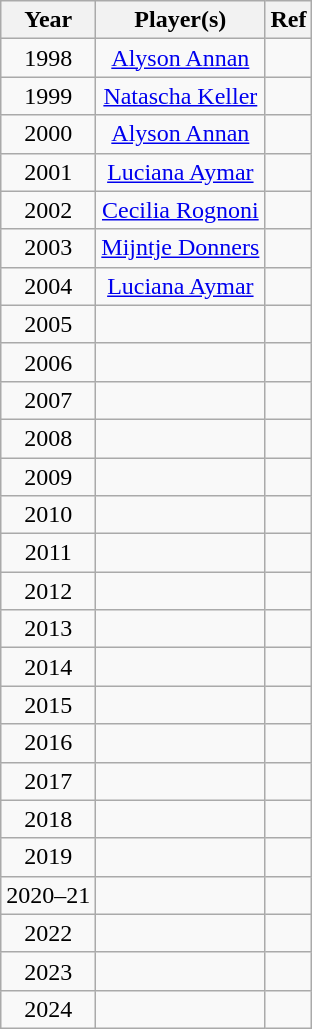<table class=wikitable style="text-align:center;">
<tr>
<th>Year</th>
<th>Player(s)</th>
<th>Ref</th>
</tr>
<tr>
<td>1998</td>
<td> <a href='#'>Alyson Annan</a></td>
<td></td>
</tr>
<tr>
<td>1999</td>
<td> <a href='#'>Natascha Keller</a></td>
<td></td>
</tr>
<tr>
<td>2000</td>
<td> <a href='#'>Alyson Annan</a></td>
<td></td>
</tr>
<tr>
<td>2001</td>
<td> <a href='#'>Luciana Aymar</a></td>
<td></td>
</tr>
<tr>
<td>2002</td>
<td> <a href='#'>Cecilia Rognoni</a></td>
<td></td>
</tr>
<tr>
<td>2003</td>
<td> <a href='#'>Mijntje Donners</a></td>
<td></td>
</tr>
<tr>
<td>2004</td>
<td> <a href='#'>Luciana Aymar</a></td>
<td></td>
</tr>
<tr>
<td>2005</td>
<td></td>
<td></td>
</tr>
<tr>
<td>2006</td>
<td></td>
<td></td>
</tr>
<tr>
<td>2007</td>
<td></td>
<td></td>
</tr>
<tr>
<td>2008</td>
<td></td>
<td></td>
</tr>
<tr>
<td>2009</td>
<td></td>
<td></td>
</tr>
<tr>
<td>2010</td>
<td></td>
<td></td>
</tr>
<tr>
<td>2011</td>
<td></td>
<td></td>
</tr>
<tr>
<td>2012</td>
<td></td>
<td></td>
</tr>
<tr>
<td>2013</td>
<td></td>
<td></td>
</tr>
<tr>
<td>2014</td>
<td></td>
<td></td>
</tr>
<tr>
<td>2015</td>
<td></td>
<td></td>
</tr>
<tr>
<td>2016</td>
<td></td>
<td></td>
</tr>
<tr>
<td>2017</td>
<td></td>
<td></td>
</tr>
<tr>
<td>2018</td>
<td></td>
<td></td>
</tr>
<tr>
<td>2019</td>
<td></td>
<td></td>
</tr>
<tr>
<td>2020–21</td>
<td></td>
<td></td>
</tr>
<tr>
<td>2022</td>
<td></td>
<td></td>
</tr>
<tr>
<td>2023</td>
<td></td>
<td></td>
</tr>
<tr>
<td>2024</td>
<td></td>
<td></td>
</tr>
</table>
